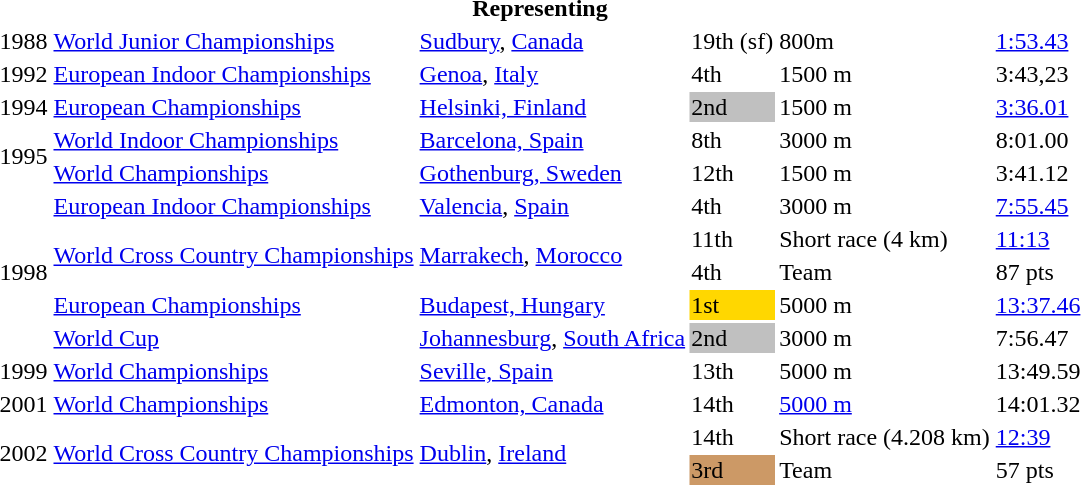<table>
<tr>
<th colspan="6">Representing </th>
</tr>
<tr>
<td>1988</td>
<td><a href='#'>World Junior Championships</a></td>
<td><a href='#'>Sudbury</a>, <a href='#'>Canada</a></td>
<td>19th (sf)</td>
<td>800m</td>
<td><a href='#'>1:53.43</a></td>
</tr>
<tr>
<td>1992</td>
<td><a href='#'>European Indoor Championships</a></td>
<td><a href='#'>Genoa</a>, <a href='#'>Italy</a></td>
<td>4th</td>
<td>1500 m</td>
<td>3:43,23</td>
</tr>
<tr>
<td>1994</td>
<td><a href='#'>European Championships</a></td>
<td><a href='#'>Helsinki, Finland</a></td>
<td bgcolor="silver">2nd</td>
<td>1500 m</td>
<td><a href='#'>3:36.01</a></td>
</tr>
<tr>
<td rowspan=2>1995</td>
<td><a href='#'>World Indoor Championships</a></td>
<td><a href='#'>Barcelona, Spain</a></td>
<td>8th</td>
<td>3000 m</td>
<td>8:01.00</td>
</tr>
<tr>
<td><a href='#'>World Championships</a></td>
<td><a href='#'>Gothenburg, Sweden</a></td>
<td>12th</td>
<td>1500 m</td>
<td>3:41.12</td>
</tr>
<tr>
<td rowspan=5>1998</td>
<td><a href='#'>European Indoor Championships</a></td>
<td><a href='#'>Valencia</a>, <a href='#'>Spain</a></td>
<td>4th</td>
<td>3000 m</td>
<td><a href='#'>7:55.45</a></td>
</tr>
<tr>
<td rowspan=2><a href='#'>World Cross Country Championships</a></td>
<td rowspan=2><a href='#'>Marrakech</a>, <a href='#'>Morocco</a></td>
<td>11th</td>
<td>Short race (4 km)</td>
<td><a href='#'>11:13</a></td>
</tr>
<tr>
<td>4th</td>
<td>Team</td>
<td>87 pts</td>
</tr>
<tr>
<td><a href='#'>European Championships</a></td>
<td><a href='#'>Budapest, Hungary</a></td>
<td bgcolor="gold">1st</td>
<td>5000 m</td>
<td><a href='#'>13:37.46</a></td>
</tr>
<tr>
<td><a href='#'>World Cup</a></td>
<td><a href='#'>Johannesburg</a>, <a href='#'>South Africa</a></td>
<td bgcolor="silver">2nd</td>
<td>3000 m</td>
<td>7:56.47</td>
</tr>
<tr>
<td>1999</td>
<td><a href='#'>World Championships</a></td>
<td><a href='#'>Seville, Spain</a></td>
<td>13th</td>
<td>5000 m</td>
<td>13:49.59</td>
</tr>
<tr>
<td>2001</td>
<td><a href='#'>World Championships</a></td>
<td><a href='#'>Edmonton, Canada</a></td>
<td>14th</td>
<td><a href='#'>5000 m</a></td>
<td>14:01.32</td>
</tr>
<tr>
<td rowspan=2>2002</td>
<td rowspan=2><a href='#'>World Cross Country Championships</a></td>
<td rowspan=2><a href='#'>Dublin</a>, <a href='#'>Ireland</a></td>
<td>14th</td>
<td>Short race (4.208 km)</td>
<td><a href='#'>12:39</a></td>
</tr>
<tr>
<td bgcolor="cc9966">3rd</td>
<td>Team</td>
<td>57 pts</td>
</tr>
</table>
